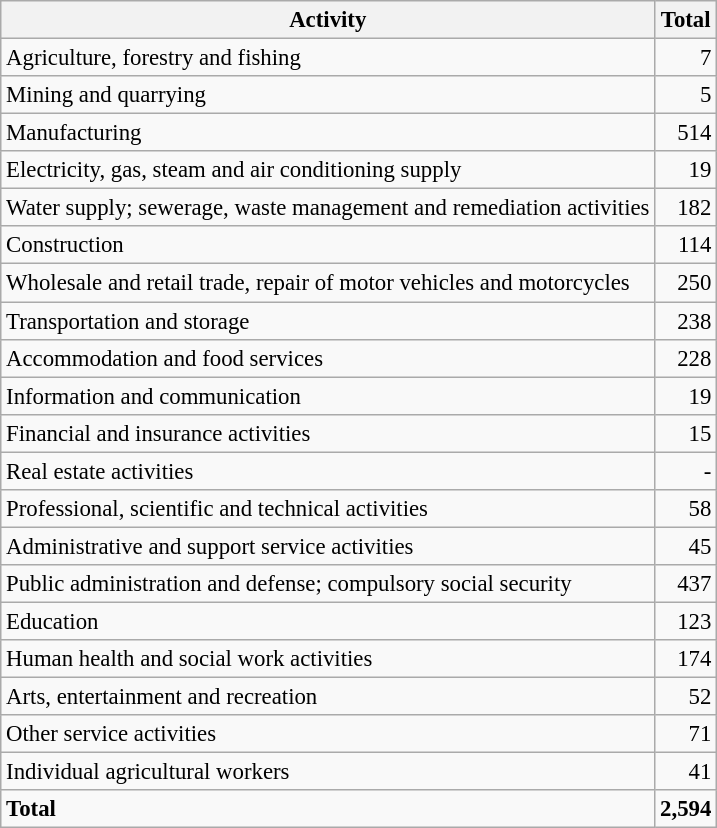<table class="wikitable sortable" style="font-size:95%;">
<tr>
<th>Activity</th>
<th>Total</th>
</tr>
<tr>
<td>Agriculture, forestry and fishing</td>
<td align="right">7</td>
</tr>
<tr>
<td>Mining and quarrying</td>
<td align="right">5</td>
</tr>
<tr>
<td>Manufacturing</td>
<td align="right">514</td>
</tr>
<tr>
<td>Electricity, gas, steam and air conditioning supply</td>
<td align="right">19</td>
</tr>
<tr>
<td>Water supply; sewerage, waste management and remediation activities</td>
<td align="right">182</td>
</tr>
<tr>
<td>Construction</td>
<td align="right">114</td>
</tr>
<tr>
<td>Wholesale and retail trade, repair of motor vehicles and motorcycles</td>
<td align="right">250</td>
</tr>
<tr>
<td>Transportation and storage</td>
<td align="right">238</td>
</tr>
<tr>
<td>Accommodation and food services</td>
<td align="right">228</td>
</tr>
<tr>
<td>Information and communication</td>
<td align="right">19</td>
</tr>
<tr>
<td>Financial and insurance activities</td>
<td align="right">15</td>
</tr>
<tr>
<td>Real estate activities</td>
<td align="right">-</td>
</tr>
<tr>
<td>Professional, scientific and technical activities</td>
<td align="right">58</td>
</tr>
<tr>
<td>Administrative and support service activities</td>
<td align="right">45</td>
</tr>
<tr>
<td>Public administration and defense; compulsory social security</td>
<td align="right">437</td>
</tr>
<tr>
<td>Education</td>
<td align="right">123</td>
</tr>
<tr>
<td>Human health and social work activities</td>
<td align="right">174</td>
</tr>
<tr>
<td>Arts, entertainment and recreation</td>
<td align="right">52</td>
</tr>
<tr>
<td>Other service activities</td>
<td align="right">71</td>
</tr>
<tr>
<td>Individual agricultural workers</td>
<td align="right">41</td>
</tr>
<tr class="sortbottom">
<td><strong>Total</strong></td>
<td align="right"><strong>2,594</strong></td>
</tr>
</table>
